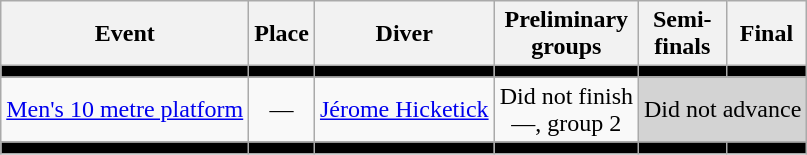<table class=wikitable>
<tr>
<th>Event</th>
<th>Place</th>
<th>Diver</th>
<th>Preliminary <br> groups</th>
<th>Semi-<br>finals</th>
<th>Final</th>
</tr>
<tr bgcolor=black>
<td></td>
<td></td>
<td></td>
<td></td>
<td></td>
<td></td>
</tr>
<tr align=center>
<td align=left><a href='#'>Men's 10 metre platform</a></td>
<td>—</td>
<td align=left><a href='#'>Jérome Hicketick</a></td>
<td>Did not finish <br> —, group 2</td>
<td colspan=2 bgcolor=lightgray>Did not advance</td>
</tr>
<tr bgcolor=black>
<td></td>
<td></td>
<td></td>
<td></td>
<td></td>
<td></td>
</tr>
</table>
